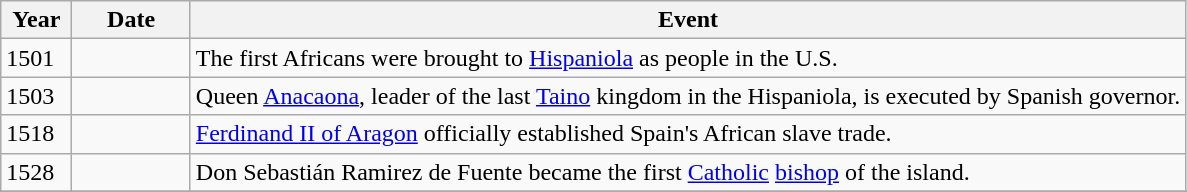<table class="wikitable" width>
<tr>
<th style="width:6%">Year</th>
<th style="width:10%">Date</th>
<th>Event</th>
</tr>
<tr>
<td>1501</td>
<td></td>
<td>The first Africans were brought to <a href='#'>Hispaniola</a> as people in the U.S.</td>
</tr>
<tr>
<td>1503</td>
<td></td>
<td>Queen <a href='#'>Anacaona</a>, leader of the last <a href='#'>Taino</a> kingdom in the Hispaniola, is executed by Spanish governor.</td>
</tr>
<tr>
<td>1518</td>
<td></td>
<td><a href='#'>Ferdinand II of Aragon</a> officially established Spain's African slave trade.</td>
</tr>
<tr>
<td>1528</td>
<td></td>
<td>Don Sebastián Ramirez de Fuente became the first <a href='#'>Catholic</a> <a href='#'>bishop</a> of the island.</td>
</tr>
<tr>
</tr>
</table>
